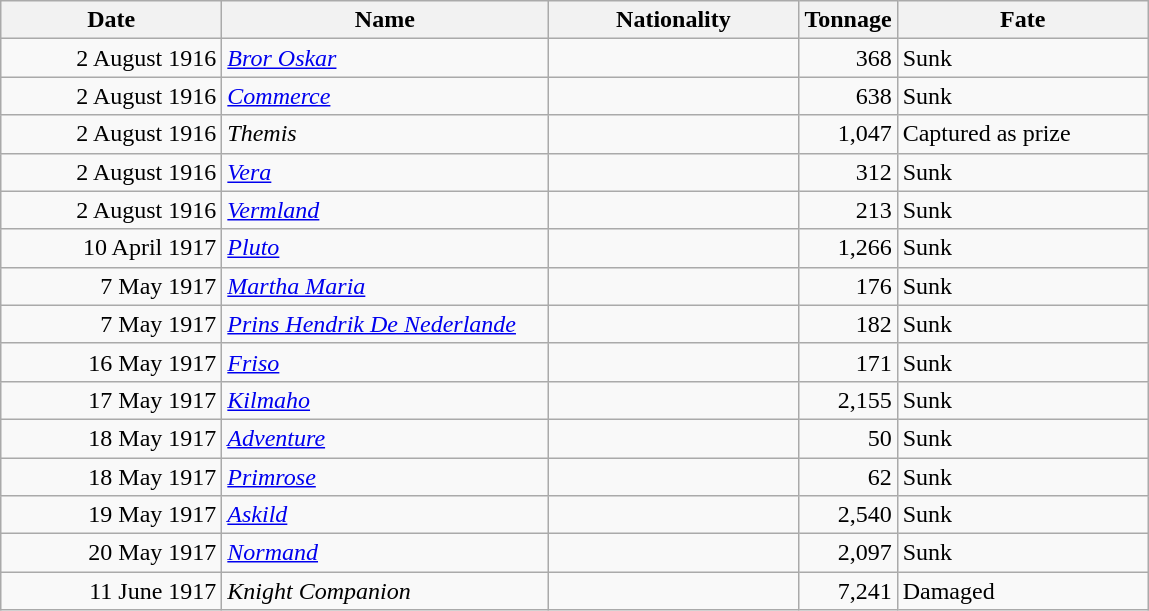<table class="wikitable sortable">
<tr>
<th width="140px">Date</th>
<th width="210px">Name</th>
<th width="160px">Nationality</th>
<th width="25px">Tonnage</th>
<th width="160px">Fate</th>
</tr>
<tr>
<td align="right">2 August 1916</td>
<td align="left"><a href='#'><em>Bror Oskar</em></a></td>
<td align="left"></td>
<td align="right">368</td>
<td align="left">Sunk</td>
</tr>
<tr>
<td align="right">2 August 1916</td>
<td align="left"><a href='#'><em>Commerce</em></a></td>
<td align="left"></td>
<td align="right">638</td>
<td align="left">Sunk</td>
</tr>
<tr>
<td align="right">2 August 1916</td>
<td align="left"><em>Themis</em></td>
<td align="left"></td>
<td align="right">1,047</td>
<td align="left">Captured as prize</td>
</tr>
<tr>
<td align="right">2 August 1916</td>
<td align="left"><a href='#'><em>Vera</em></a></td>
<td align="left"></td>
<td align="right">312</td>
<td align="left">Sunk</td>
</tr>
<tr>
<td align="right">2 August 1916</td>
<td align="left"><a href='#'><em>Vermland</em></a></td>
<td align="left"></td>
<td align="right">213</td>
<td align="left">Sunk</td>
</tr>
<tr>
<td align="right">10 April 1917</td>
<td align="left"><a href='#'><em>Pluto</em></a></td>
<td align="left"></td>
<td align="right">1,266</td>
<td align="left">Sunk</td>
</tr>
<tr>
<td align="right">7 May 1917</td>
<td align="left"><a href='#'><em>Martha Maria</em></a></td>
<td align="left"></td>
<td align="right">176</td>
<td align="left">Sunk</td>
</tr>
<tr>
<td align="right">7 May 1917</td>
<td align="left"><a href='#'><em>Prins Hendrik De Nederlande</em></a></td>
<td align="left"></td>
<td align="right">182</td>
<td align="left">Sunk</td>
</tr>
<tr>
<td align="right">16 May 1917</td>
<td align="left"><a href='#'><em>Friso</em></a></td>
<td align="left"></td>
<td align="right">171</td>
<td align="left">Sunk</td>
</tr>
<tr>
<td align="right">17 May 1917</td>
<td align="left"><a href='#'><em>Kilmaho</em></a></td>
<td align="left"></td>
<td align="right">2,155</td>
<td align="left">Sunk</td>
</tr>
<tr>
<td align="right">18 May 1917</td>
<td align="left"><a href='#'><em>Adventure</em></a></td>
<td align="left"></td>
<td align="right">50</td>
<td align="left">Sunk</td>
</tr>
<tr>
<td align="right">18 May 1917</td>
<td align="left"><a href='#'><em>Primrose</em></a></td>
<td align="left"></td>
<td align="right">62</td>
<td align="left">Sunk</td>
</tr>
<tr>
<td align="right">19 May 1917</td>
<td align="left"><a href='#'><em>Askild</em></a></td>
<td align="left"></td>
<td align="right">2,540</td>
<td align="left">Sunk</td>
</tr>
<tr>
<td align="right">20 May 1917</td>
<td align="left"><a href='#'><em>Normand</em></a></td>
<td align="left"></td>
<td align="right">2,097</td>
<td align="left">Sunk</td>
</tr>
<tr>
<td align="right">11 June 1917</td>
<td align="left"><em>Knight Companion</em></td>
<td align="left"></td>
<td align="right">7,241</td>
<td align="left">Damaged</td>
</tr>
</table>
